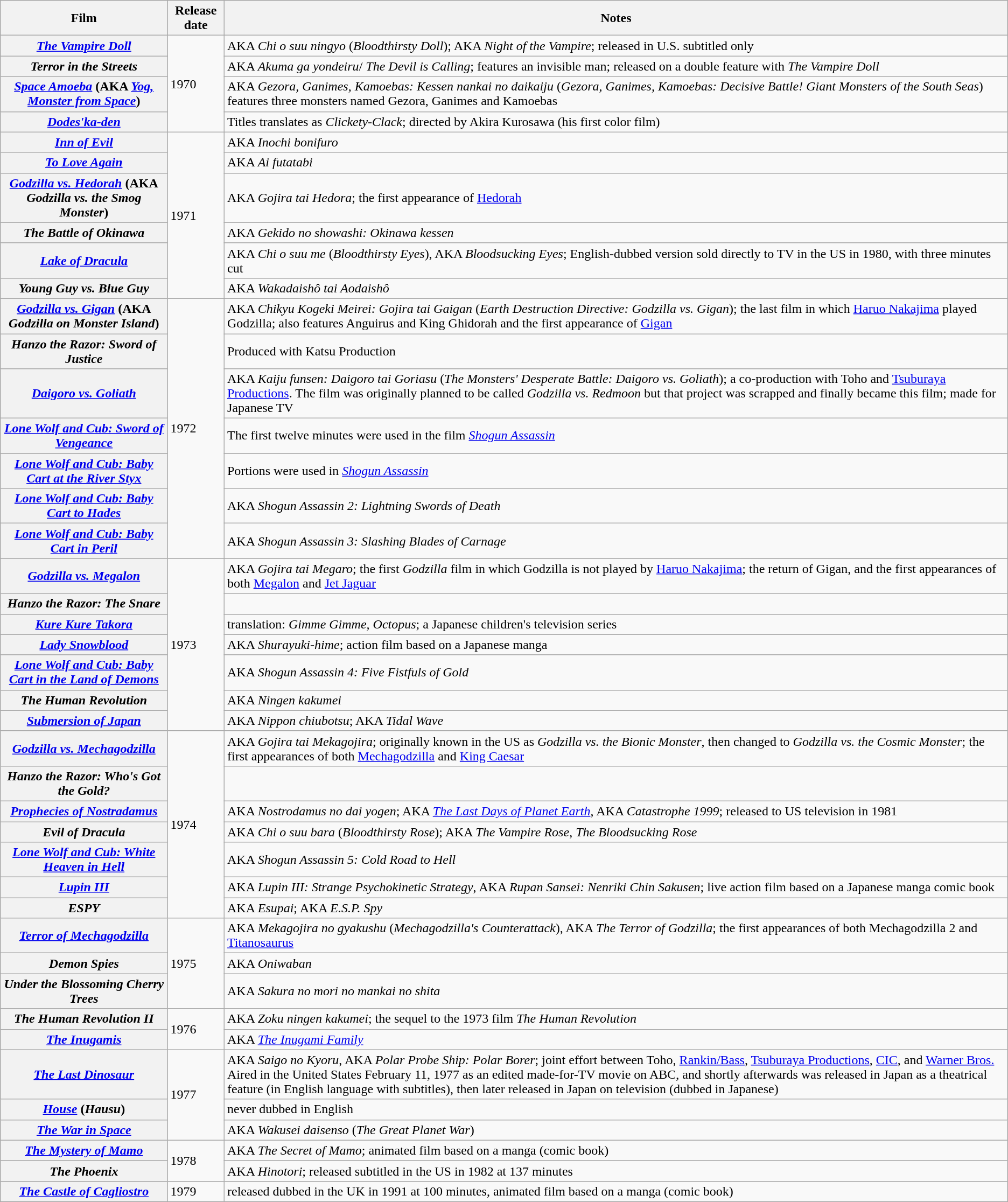<table class="wikitable">
<tr>
<th>Film</th>
<th>Release date</th>
<th>Notes</th>
</tr>
<tr>
<th scope="row"><em><a href='#'>The Vampire Doll</a></em></th>
<td rowspan="4">1970</td>
<td>AKA <em>Chi o suu ningyo</em> (<em>Bloodthirsty Doll</em>); AKA <em>Night of the Vampire</em>; released in U.S. subtitled only</td>
</tr>
<tr>
<th scope="row"><em>Terror in the Streets</em></th>
<td>AKA <em>Akuma ga yondeiru</em>/ <em>The Devil is Calling</em>; features an invisible man; released on a double feature with <em>The Vampire Doll</em></td>
</tr>
<tr>
<th scope="row"><em><a href='#'>Space Amoeba</a></em> (AKA <em><a href='#'>Yog, Monster from Space</a></em>)</th>
<td>AKA <em>Gezora, Ganimes, Kamoebas: Kessen nankai no daikaiju</em> (<em>Gezora, Ganimes, Kamoebas: Decisive Battle! Giant Monsters of the South Seas</em>) features three monsters named Gezora, Ganimes and Kamoebas</td>
</tr>
<tr>
<th scope="row"><em><a href='#'>Dodes'ka-den</a></em></th>
<td>Titles translates as <em>Clickety-Clack</em>; directed by Akira Kurosawa (his first color film)</td>
</tr>
<tr>
<th scope="row"><em><a href='#'>Inn of Evil</a></em></th>
<td rowspan="6">1971</td>
<td>AKA <em>Inochi bonifuro</em></td>
</tr>
<tr>
<th scope="row"><em><a href='#'>To Love Again</a></em></th>
<td>AKA <em>Ai futatabi</em></td>
</tr>
<tr>
<th scope="row"><em><a href='#'>Godzilla vs. Hedorah</a></em> (AKA <em>Godzilla vs. the Smog Monster</em>)</th>
<td>AKA <em>Gojira tai Hedora</em>; the first appearance of <a href='#'>Hedorah</a></td>
</tr>
<tr>
<th scope="row"><em>The Battle of Okinawa</em></th>
<td>AKA <em>Gekido no showashi: Okinawa kessen</em></td>
</tr>
<tr>
<th scope="row"><em><a href='#'>Lake of Dracula</a></em></th>
<td>AKA <em>Chi o suu me</em> (<em>Bloodthirsty Eyes</em>), AKA <em>Bloodsucking Eyes</em>;  English-dubbed version sold directly to TV in the US in 1980, with three minutes cut</td>
</tr>
<tr>
<th scope="row"><em>Young Guy vs. Blue Guy</em></th>
<td>AKA <em>Wakadaishô tai Aodaishô</em></td>
</tr>
<tr>
<th scope="row"><em><a href='#'>Godzilla vs. Gigan</a></em> (AKA <em>Godzilla on Monster Island</em>)</th>
<td rowspan="7">1972</td>
<td>AKA <em>Chikyu Kogeki Meirei: Gojira tai Gaigan</em> (<em>Earth Destruction Directive: Godzilla vs. Gigan</em>); the last film in which <a href='#'>Haruo Nakajima</a> played Godzilla; also features Anguirus and King Ghidorah and the first appearance of <a href='#'>Gigan</a></td>
</tr>
<tr>
<th scope="row"><em>Hanzo the Razor: Sword of Justice</em></th>
<td>Produced with Katsu Production</td>
</tr>
<tr>
<th scope="row"><em><a href='#'>Daigoro vs. Goliath</a></em></th>
<td>AKA <em>Kaiju funsen: Daigoro tai Goriasu</em> (<em>The Monsters' Desperate Battle: Daigoro vs. Goliath</em>); a co-production with Toho and <a href='#'>Tsuburaya Productions</a>. The film was originally planned to be called <em>Godzilla vs. Redmoon</em> but that project was scrapped and finally became this film; made for Japanese TV</td>
</tr>
<tr>
<th scope="row"><em><a href='#'>Lone Wolf and Cub: Sword of Vengeance</a></em></th>
<td>The first twelve minutes were used in the film <em><a href='#'>Shogun Assassin</a></em></td>
</tr>
<tr>
<th scope="row"><em><a href='#'>Lone Wolf and Cub: Baby Cart at the River Styx</a></em></th>
<td>Portions were used in <em><a href='#'>Shogun Assassin</a></em></td>
</tr>
<tr>
<th scope="row"><em><a href='#'>Lone Wolf and Cub: Baby Cart to Hades</a></em></th>
<td>AKA <em>Shogun Assassin 2: Lightning Swords of Death</em></td>
</tr>
<tr>
<th scope="row"><em><a href='#'>Lone Wolf and Cub: Baby Cart in Peril</a></em></th>
<td>AKA <em>Shogun Assassin 3: Slashing Blades of Carnage</em></td>
</tr>
<tr>
<th scope="row"><em><a href='#'>Godzilla vs. Megalon</a></em></th>
<td rowspan="7">1973</td>
<td>AKA <em>Gojira tai Megaro</em>; the first <em>Godzilla</em> film in which Godzilla is not played by <a href='#'>Haruo Nakajima</a>; the return of Gigan, and the first appearances of both <a href='#'>Megalon</a> and <a href='#'>Jet Jaguar</a></td>
</tr>
<tr>
<th scope="row"><em>Hanzo the Razor: The Snare</em></th>
</tr>
<tr>
<th scope="row"><em><a href='#'>Kure Kure Takora</a></em></th>
<td>translation: <em>Gimme Gimme, Octopus</em>;  a Japanese children's television series</td>
</tr>
<tr>
<th scope="row"><em><a href='#'>Lady Snowblood</a></em></th>
<td>AKA <em>Shurayuki-hime</em>;  action film based on a Japanese manga</td>
</tr>
<tr>
<th scope="row"><em><a href='#'>Lone Wolf and Cub: Baby Cart in the Land of Demons</a></em></th>
<td>AKA <em>Shogun Assassin 4: Five Fistfuls of Gold</em></td>
</tr>
<tr>
<th scope="row"><em>The Human Revolution</em></th>
<td>AKA <em>Ningen kakumei</em></td>
</tr>
<tr>
<th scope="row"><em><a href='#'>Submersion of Japan</a></em></th>
<td>AKA <em>Nippon chiubotsu</em>; AKA <em>Tidal Wave</em></td>
</tr>
<tr>
<th scope="row"><em><a href='#'>Godzilla vs. Mechagodzilla</a></em></th>
<td rowspan="7">1974</td>
<td>AKA <em>Gojira tai Mekagojira</em>; originally known in the US as <em>Godzilla vs. the Bionic Monster</em>, then changed to <em>Godzilla vs. the Cosmic Monster</em>; the first appearances of both <a href='#'>Mechagodzilla</a> and <a href='#'>King Caesar</a></td>
</tr>
<tr>
<th scope="row"><em>Hanzo the Razor: Who's Got the Gold?</em></th>
</tr>
<tr>
<th scope="row"><em><a href='#'>Prophecies of Nostradamus</a></em></th>
<td>AKA <em>Nostrodamus no dai yogen</em>; AKA <em><a href='#'>The Last Days of Planet Earth</a></em>, AKA <em>Catastrophe 1999</em>; released to US television in 1981</td>
</tr>
<tr>
<th scope="row"><em>Evil of Dracula</em></th>
<td>AKA <em>Chi o suu bara</em> (<em>Bloodthirsty Rose</em>); AKA <em>The Vampire Rose</em>, <em>The Bloodsucking Rose</em></td>
</tr>
<tr>
<th scope="row"><em><a href='#'>Lone Wolf and Cub: White Heaven in Hell</a></em></th>
<td>AKA <em>Shogun Assassin 5: Cold Road to Hell</em></td>
</tr>
<tr>
<th scope="row"><em><a href='#'>Lupin III</a></em></th>
<td>AKA <em>Lupin III: Strange Psychokinetic Strategy</em>, AKA <em>Rupan Sansei: Nenriki Chin Sakusen</em>; live action film based on a Japanese manga comic book</td>
</tr>
<tr>
<th scope="row"><em>ESPY</em></th>
<td>AKA <em>Esupai</em>; AKA <em>E.S.P. Spy</em></td>
</tr>
<tr>
<th scope="row"><em><a href='#'>Terror of Mechagodzilla</a></em></th>
<td rowspan="3">1975</td>
<td>AKA <em>Mekagojira no gyakushu</em> (<em>Mechagodzilla's Counterattack</em>), AKA <em>The Terror of Godzilla</em>; the first appearances of both Mechagodzilla 2 and <a href='#'>Titanosaurus</a></td>
</tr>
<tr>
<th scope="row"><em>Demon Spies</em></th>
<td>AKA <em>Oniwaban</em></td>
</tr>
<tr>
<th scope="row"><em>Under the Blossoming Cherry Trees</em></th>
<td>AKA <em>Sakura no mori no mankai no shita</em></td>
</tr>
<tr>
<th scope="row"><em>The Human Revolution II</em></th>
<td rowspan="2">1976</td>
<td>AKA <em>Zoku ningen kakumei</em>; the sequel to the 1973 film <em>The Human Revolution</em></td>
</tr>
<tr>
<th scope="row"><em><a href='#'>The Inugamis</a></em></th>
<td>AKA <em><a href='#'>The Inugami Family</a></em></td>
</tr>
<tr>
<th scope="row"><em><a href='#'>The Last Dinosaur</a></em></th>
<td rowspan="3">1977</td>
<td>AKA <em>Saigo no Kyoru</em>, AKA <em>Polar Probe Ship: Polar Borer</em>; joint effort between Toho, <a href='#'>Rankin/Bass</a>, <a href='#'>Tsuburaya Productions</a>, <a href='#'>CIC</a>, and <a href='#'>Warner Bros.</a> Aired in the United States February 11, 1977 as an edited made-for-TV movie on ABC, and shortly afterwards was released in Japan as a theatrical feature (in English language with subtitles), then later released in Japan on television (dubbed in Japanese)</td>
</tr>
<tr>
<th scope="row"><em><a href='#'>House</a></em> (<em>Hausu</em>)</th>
<td>never dubbed in English</td>
</tr>
<tr>
<th scope="row"><em><a href='#'>The War in Space</a></em></th>
<td>AKA <em>Wakusei daisenso</em> (<em>The Great Planet War</em>)</td>
</tr>
<tr>
<th scope="row"><em><a href='#'>The Mystery of Mamo</a></em></th>
<td rowspan="2">1978</td>
<td>AKA <em>The Secret of Mamo</em>;  animated film based on a manga (comic book)</td>
</tr>
<tr>
<th scope="row"><em>The Phoenix</em></th>
<td>AKA <em>Hinotori</em>; released subtitled in the US in 1982 at 137 minutes</td>
</tr>
<tr>
<th scope="row"><em><a href='#'>The Castle of Cagliostro</a></em></th>
<td>1979</td>
<td>released dubbed in the UK in 1991 at 100 minutes, animated film based on a manga (comic book)</td>
</tr>
</table>
